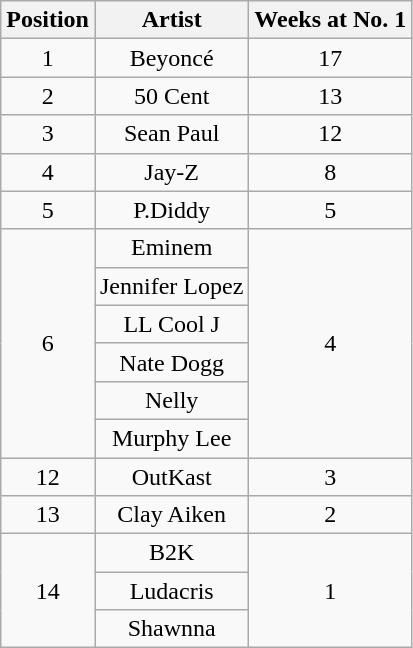<table class="wikitable plainrowheaders" style="text-align:center;">
<tr>
<th>Position</th>
<th>Artist</th>
<th>Weeks at No. 1</th>
</tr>
<tr>
<td>1</td>
<td>Beyoncé</td>
<td>17</td>
</tr>
<tr>
<td>2</td>
<td>50 Cent</td>
<td>13</td>
</tr>
<tr>
<td>3</td>
<td>Sean Paul</td>
<td>12</td>
</tr>
<tr>
<td>4</td>
<td>Jay-Z</td>
<td>8</td>
</tr>
<tr>
<td>5</td>
<td>P.Diddy</td>
<td>5</td>
</tr>
<tr>
<td rowspan=6>6</td>
<td>Eminem</td>
<td rowspan=6>4</td>
</tr>
<tr>
<td>Jennifer Lopez</td>
</tr>
<tr>
<td>LL Cool J</td>
</tr>
<tr>
<td>Nate Dogg</td>
</tr>
<tr>
<td>Nelly</td>
</tr>
<tr>
<td>Murphy Lee</td>
</tr>
<tr>
<td>12</td>
<td>OutKast</td>
<td>3</td>
</tr>
<tr>
<td>13</td>
<td>Clay Aiken</td>
<td>2</td>
</tr>
<tr>
<td rowspan=3>14</td>
<td>B2K</td>
<td rowspan=3>1</td>
</tr>
<tr>
<td>Ludacris</td>
</tr>
<tr>
<td>Shawnna</td>
</tr>
</table>
